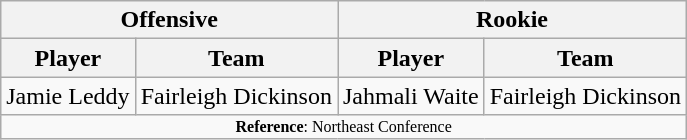<table class="wikitable">
<tr>
<th colspan="2">Offensive</th>
<th colspan="2">Rookie</th>
</tr>
<tr>
<th>Player</th>
<th>Team</th>
<th>Player</th>
<th>Team</th>
</tr>
<tr>
<td>Jamie Leddy</td>
<td>Fairleigh Dickinson</td>
<td>Jahmali Waite</td>
<td>Fairleigh Dickinson</td>
</tr>
<tr>
<td colspan="12"  style="font-size:8pt; text-align:center;"><strong>Reference</strong>: Northeast Conference</td>
</tr>
</table>
